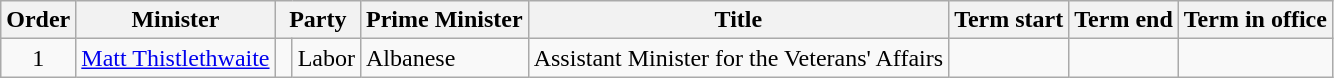<table class="wikitable">
<tr>
<th>Order</th>
<th>Minister</th>
<th colspan="2">Party</th>
<th>Prime Minister</th>
<th>Title</th>
<th>Term start</th>
<th>Term end</th>
<th>Term in office</th>
</tr>
<tr>
<td align=center>1</td>
<td><a href='#'>Matt Thistlethwaite</a></td>
<td> </td>
<td>Labor</td>
<td>Albanese</td>
<td>Assistant Minister for the Veterans' Affairs</td>
<td align=center></td>
<td align=center></td>
<td></td>
</tr>
</table>
